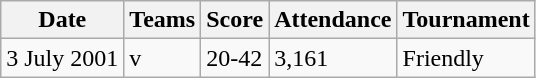<table class="wikitable">
<tr>
<th>Date</th>
<th>Teams</th>
<th>Score</th>
<th>Attendance</th>
<th>Tournament</th>
</tr>
<tr>
<td>3 July 2001</td>
<td> v </td>
<td>20-42</td>
<td>3,161</td>
<td>Friendly</td>
</tr>
</table>
